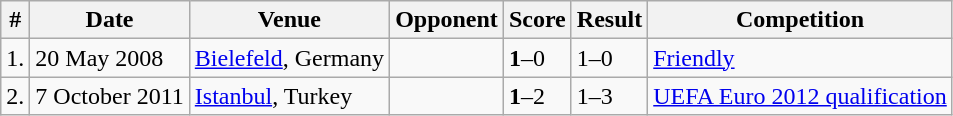<table class="wikitable">
<tr>
<th>#</th>
<th>Date</th>
<th>Venue</th>
<th>Opponent</th>
<th>Score</th>
<th>Result</th>
<th>Competition</th>
</tr>
<tr>
<td>1.</td>
<td>20 May 2008</td>
<td><a href='#'>Bielefeld</a>, Germany</td>
<td></td>
<td><strong>1</strong>–0</td>
<td>1–0</td>
<td><a href='#'>Friendly</a></td>
</tr>
<tr>
<td>2.</td>
<td>7 October 2011</td>
<td><a href='#'>Istanbul</a>, Turkey</td>
<td></td>
<td><strong>1</strong>–2</td>
<td>1–3</td>
<td><a href='#'>UEFA Euro 2012 qualification</a></td>
</tr>
</table>
